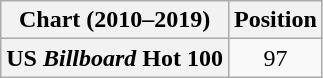<table class="wikitable plainrowheaders" style="text-align:center">
<tr>
<th scope="col">Chart (2010–2019)</th>
<th scope="col">Position</th>
</tr>
<tr>
<th scope="row">US <em>Billboard</em> Hot 100</th>
<td>97</td>
</tr>
</table>
